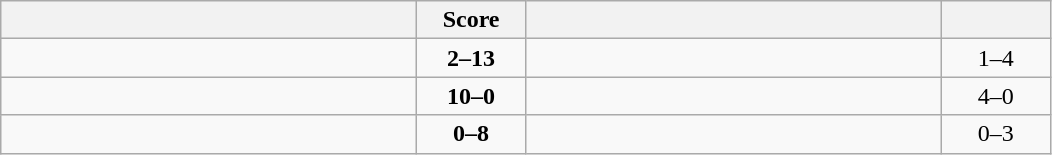<table class="wikitable" style="text-align: center; ">
<tr>
<th align="right" width="270"></th>
<th width="65">Score</th>
<th align="left" width="270"></th>
<th width="65"></th>
</tr>
<tr>
<td align="left"></td>
<td><strong>2–13</strong></td>
<td align="left"><strong></strong></td>
<td>1–4 <strong></strong></td>
</tr>
<tr>
<td align="left"><strong></strong></td>
<td><strong>10–0</strong></td>
<td align="left"></td>
<td>4–0 <strong></strong></td>
</tr>
<tr>
<td align="left"></td>
<td><strong>0–8</strong></td>
<td align="left"><strong></strong></td>
<td>0–3 <strong></strong></td>
</tr>
</table>
